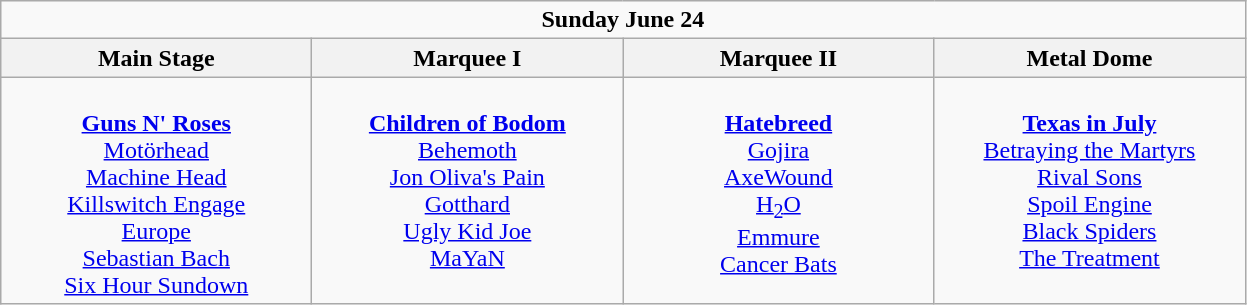<table class="wikitable">
<tr>
<td colspan="4" style="text-align:center;"><strong>Sunday June 24</strong></td>
</tr>
<tr>
<th>Main Stage</th>
<th>Marquee I</th>
<th>Marquee II</th>
<th>Metal Dome</th>
</tr>
<tr>
<td style="text-align:center; vertical-align:top; width:200px;"><br><strong><a href='#'>Guns N' Roses</a></strong>
<br><a href='#'>Motörhead</a>
<br><a href='#'>Machine Head</a>
<br><a href='#'>Killswitch Engage</a>
<br><a href='#'>Europe</a>
<br><a href='#'>Sebastian Bach</a>
<br><a href='#'>Six Hour Sundown</a></td>
<td style="text-align:center; vertical-align:top; width:200px;"><br><strong><a href='#'>Children of Bodom</a></strong>
<br><a href='#'>Behemoth</a>
<br><a href='#'>Jon Oliva's Pain</a>
<br><a href='#'>Gotthard</a>
<br><a href='#'>Ugly Kid Joe</a>
<br><a href='#'>MaYaN</a></td>
<td style="text-align:center; vertical-align:top; width:200px;"><br><strong><a href='#'>Hatebreed</a></strong>
<br><a href='#'>Gojira</a>
<br><a href='#'>AxeWound</a>
<br><a href='#'>H<sub>2</sub>O</a>
<br><a href='#'>Emmure</a>
<br><a href='#'>Cancer Bats</a></td>
<td style="text-align:center; vertical-align:top; width:200px;"><br><strong><a href='#'>Texas in July</a></strong>
<br><a href='#'>Betraying the Martyrs</a>
<br><a href='#'>Rival Sons</a>
<br><a href='#'>Spoil Engine</a>
<br><a href='#'>Black Spiders</a>
<br><a href='#'>The Treatment</a></td>
</tr>
</table>
